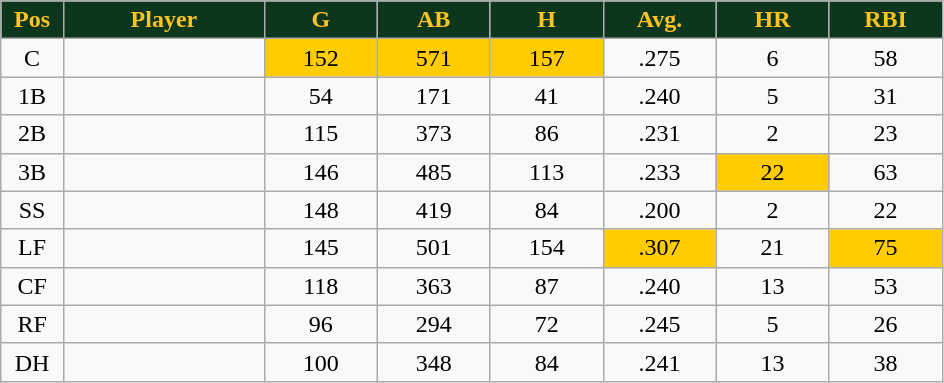<table class="wikitable sortable">
<tr>
<th style="background:#0C371D;color:#ffc322;" width="5%">Pos</th>
<th style="background:#0C371D;color:#ffc322;" width="16%">Player</th>
<th style="background:#0C371D;color:#ffc322;" width="9%">G</th>
<th style="background:#0C371D;color:#ffc322;" width="9%">AB</th>
<th style="background:#0C371D;color:#ffc322;" width="9%">H</th>
<th style="background:#0C371D;color:#ffc322;" width="9%">Avg.</th>
<th style="background:#0C371D;color:#ffc322;" width="9%">HR</th>
<th style="background:#0C371D;color:#ffc322;" width="9%">RBI</th>
</tr>
<tr align="center">
<td>C</td>
<td></td>
<td bgcolor="#FFCC00">152</td>
<td bgcolor="#FFCC00">571</td>
<td bgcolor="#FFCC00">157</td>
<td>.275</td>
<td>6</td>
<td>58</td>
</tr>
<tr align="center">
<td>1B</td>
<td></td>
<td>54</td>
<td>171</td>
<td>41</td>
<td>.240</td>
<td>5</td>
<td>31</td>
</tr>
<tr align="center">
<td>2B</td>
<td></td>
<td>115</td>
<td>373</td>
<td>86</td>
<td>.231</td>
<td>2</td>
<td>23</td>
</tr>
<tr align="center">
<td>3B</td>
<td></td>
<td>146</td>
<td>485</td>
<td>113</td>
<td>.233</td>
<td bgcolor="#FFCC00">22</td>
<td>63</td>
</tr>
<tr align="center">
<td>SS</td>
<td></td>
<td>148</td>
<td>419</td>
<td>84</td>
<td>.200</td>
<td>2</td>
<td>22</td>
</tr>
<tr align="center">
<td>LF</td>
<td></td>
<td>145</td>
<td>501</td>
<td>154</td>
<td bgcolor="#FFCC00">.307</td>
<td>21</td>
<td bgcolor="#FFCC00">75</td>
</tr>
<tr align="center">
<td>CF</td>
<td></td>
<td>118</td>
<td>363</td>
<td>87</td>
<td>.240</td>
<td>13</td>
<td>53</td>
</tr>
<tr align="center">
<td>RF</td>
<td></td>
<td>96</td>
<td>294</td>
<td>72</td>
<td>.245</td>
<td>5</td>
<td>26</td>
</tr>
<tr align="center">
<td>DH</td>
<td></td>
<td>100</td>
<td>348</td>
<td>84</td>
<td>.241</td>
<td>13</td>
<td>38</td>
</tr>
</table>
